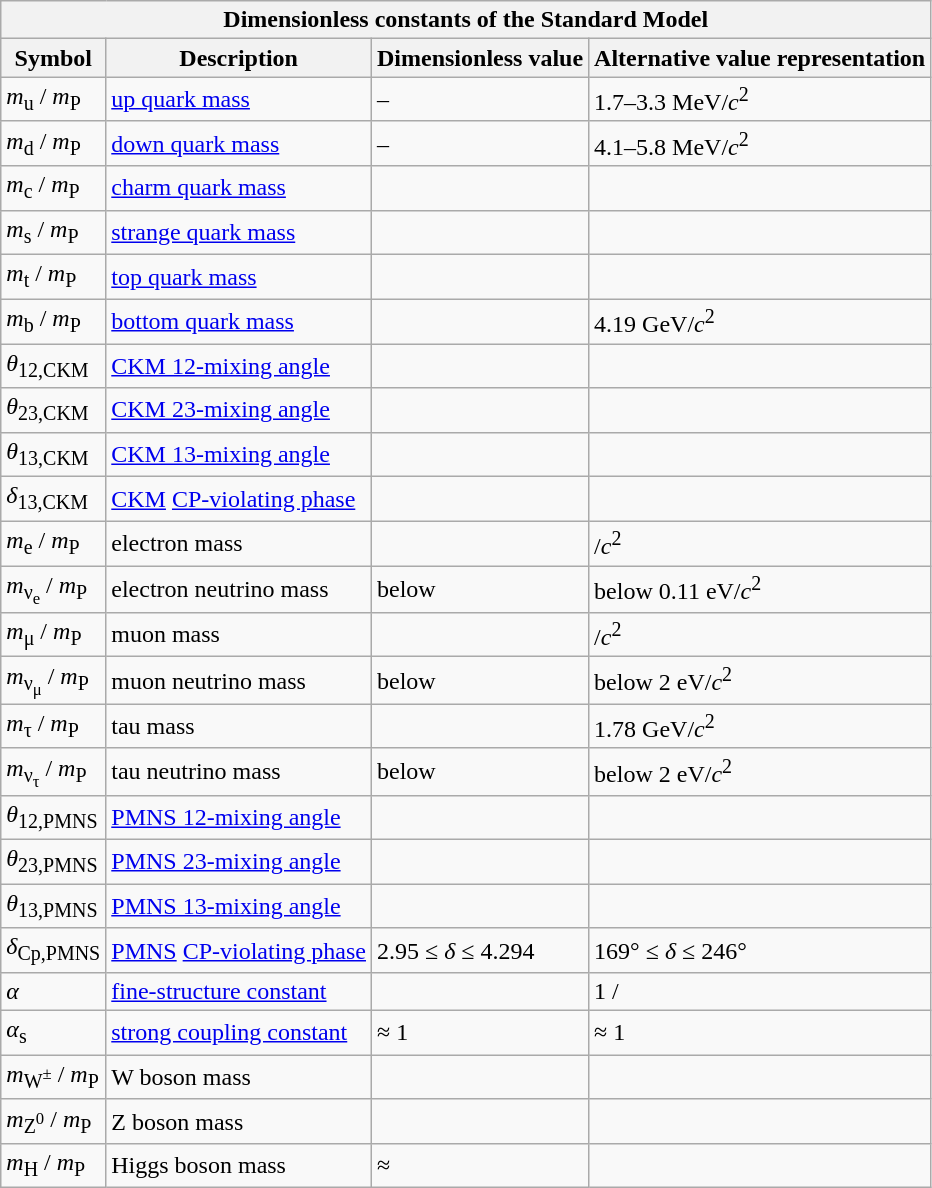<table class="wikitable collapsible collapsed">
<tr>
<th colspan="4">Dimensionless constants of the Standard Model</th>
</tr>
<tr>
<th>Symbol</th>
<th>Description</th>
<th>Dimensionless value</th>
<th>Alternative value representation</th>
</tr>
<tr>
<td><em>m</em><sub>u</sub> / <em>m</em><sub>P</sub></td>
<td><a href='#'>up quark mass</a></td>
<td> – </td>
<td>1.7–3.3 MeV/<em>c</em><sup>2</sup></td>
</tr>
<tr>
<td><em>m</em><sub>d</sub> / <em>m</em><sub>P</sub></td>
<td><a href='#'>down quark mass</a></td>
<td> – </td>
<td>4.1–5.8 MeV/<em>c</em><sup>2</sup></td>
</tr>
<tr>
<td><em>m</em><sub>c</sub> / <em>m</em><sub>P</sub></td>
<td><a href='#'>charm quark mass</a></td>
<td></td>
<td></td>
</tr>
<tr>
<td><em>m</em><sub>s</sub> / <em>m</em><sub>P</sub></td>
<td><a href='#'>strange quark mass</a></td>
<td></td>
<td></td>
</tr>
<tr>
<td><em>m</em><sub>t</sub> / <em>m</em><sub>P</sub></td>
<td><a href='#'>top quark mass</a></td>
<td></td>
<td></td>
</tr>
<tr>
<td><em>m</em><sub>b</sub> / <em>m</em><sub>P</sub></td>
<td><a href='#'>bottom quark mass</a></td>
<td></td>
<td>4.19 GeV/<em>c</em><sup>2</sup></td>
</tr>
<tr>
<td><em>θ</em><sub>12,CKM</sub></td>
<td><a href='#'>CKM 12-mixing angle</a></td>
<td></td>
<td></td>
</tr>
<tr>
<td><em>θ</em><sub>23,CKM</sub></td>
<td><a href='#'>CKM 23-mixing angle</a></td>
<td></td>
<td></td>
</tr>
<tr>
<td><em>θ</em><sub>13,CKM</sub></td>
<td><a href='#'>CKM 13-mixing angle</a></td>
<td></td>
<td></td>
</tr>
<tr>
<td><em>δ</em><sub>13,CKM</sub></td>
<td><a href='#'>CKM</a> <a href='#'>CP-violating phase</a></td>
<td></td>
<td></td>
</tr>
<tr>
<td><em>m</em><sub>e</sub> / <em>m</em><sub>P</sub></td>
<td>electron mass</td>
<td></td>
<td>/<em>c</em><sup>2</sup></td>
</tr>
<tr>
<td><em>m</em><sub>ν<sub>e</sub></sub> / <em>m</em><sub>P</sub></td>
<td>electron neutrino mass</td>
<td>below </td>
<td>below 0.11 eV/<em>c</em><sup>2</sup></td>
</tr>
<tr>
<td><em>m</em><sub>μ</sub> / <em>m</em><sub>P</sub></td>
<td>muon mass</td>
<td></td>
<td>/<em>c</em><sup>2</sup></td>
</tr>
<tr>
<td><em>m</em><sub>ν<sub>μ</sub></sub> / <em>m</em><sub>P</sub></td>
<td>muon neutrino mass</td>
<td>below </td>
<td>below 2 eV/<em>c</em><sup>2</sup></td>
</tr>
<tr>
<td><em>m</em><sub>τ</sub> / <em>m</em><sub>P</sub></td>
<td>tau mass</td>
<td></td>
<td>1.78 GeV/<em>c</em><sup>2</sup></td>
</tr>
<tr>
<td><em>m</em><sub>ν<sub>τ</sub></sub> / <em>m</em><sub>P</sub></td>
<td>tau neutrino mass</td>
<td>below </td>
<td>below 2 eV/<em>c</em><sup>2</sup></td>
</tr>
<tr>
<td><em>θ</em><sub>12,PMNS</sub></td>
<td><a href='#'>PMNS 12-mixing angle</a></td>
<td></td>
<td></td>
</tr>
<tr>
<td><em>θ</em><sub>23,PMNS</sub></td>
<td><a href='#'>PMNS 23-mixing angle</a></td>
<td></td>
<td></td>
</tr>
<tr>
<td><em>θ</em><sub>13,PMNS</sub></td>
<td><a href='#'>PMNS 13-mixing angle</a></td>
<td></td>
<td></td>
</tr>
<tr>
<td><em>δ</em><sub>Cp,PMNS</sub></td>
<td><a href='#'>PMNS</a> <a href='#'>CP-violating phase</a></td>
<td>2.95 ≤ <em>δ</em> ≤ 4.294</td>
<td>169° ≤ <em>δ</em> ≤ 246°</td>
</tr>
<tr>
<td><em>α</em></td>
<td><a href='#'>fine-structure constant</a></td>
<td></td>
<td>1 / </td>
</tr>
<tr>
<td><em>α</em><sub>s</sub></td>
<td><a href='#'>strong coupling constant</a></td>
<td>≈ 1</td>
<td>≈ 1</td>
</tr>
<tr>
<td><em>m</em><sub>W<sup>±</sup></sub> / <em>m</em><sub>P</sub></td>
<td>W boson mass</td>
<td></td>
<td></td>
</tr>
<tr>
<td><em>m</em><sub>Z<sup>0</sup></sub> / <em>m</em><sub>P</sub></td>
<td>Z boson mass</td>
<td></td>
<td></td>
</tr>
<tr>
<td><em>m</em><sub>H</sub> / <em>m</em><sub>P</sub></td>
<td>Higgs boson mass</td>
<td>≈ </td>
<td></td>
</tr>
</table>
